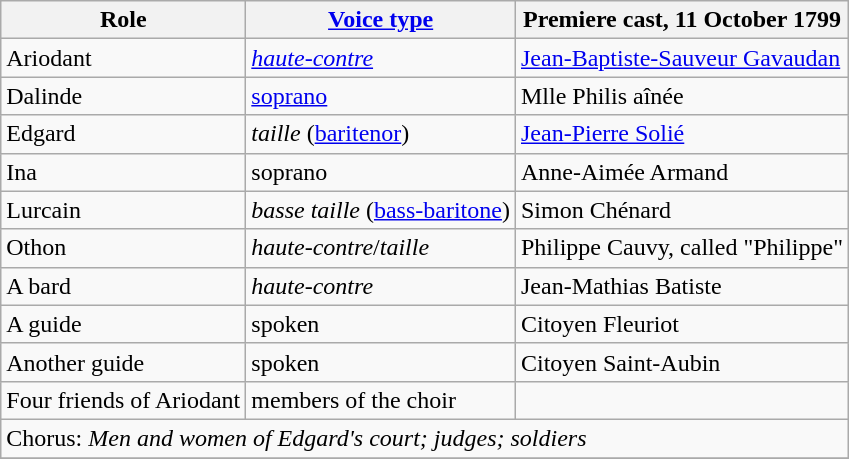<table class="wikitable">
<tr>
<th>Role</th>
<th><a href='#'>Voice type</a></th>
<th>Premiere cast, 11 October 1799</th>
</tr>
<tr>
<td>Ariodant</td>
<td><em><a href='#'>haute-contre</a></em></td>
<td><a href='#'>Jean-Baptiste-Sauveur Gavaudan</a></td>
</tr>
<tr>
<td>Dalinde</td>
<td><a href='#'>soprano</a></td>
<td>Mlle Philis aînée</td>
</tr>
<tr>
<td>Edgard</td>
<td><em>taille</em> (<a href='#'>baritenor</a>)</td>
<td><a href='#'>Jean-Pierre Solié</a></td>
</tr>
<tr>
<td>Ina</td>
<td>soprano</td>
<td>Anne-Aimée Armand</td>
</tr>
<tr>
<td>Lurcain</td>
<td><em>basse taille</em> (<a href='#'>bass-baritone</a>)</td>
<td>Simon Chénard</td>
</tr>
<tr>
<td>Othon</td>
<td><em>haute-contre</em>/<em>taille</em></td>
<td>Philippe Cauvy, called "Philippe"</td>
</tr>
<tr>
<td>A bard</td>
<td><em>haute-contre</em></td>
<td>Jean-Mathias Batiste</td>
</tr>
<tr>
<td>A guide</td>
<td>spoken</td>
<td>Citoyen Fleuriot</td>
</tr>
<tr>
<td>Another guide</td>
<td>spoken</td>
<td>Citoyen Saint-Aubin</td>
</tr>
<tr>
<td>Four friends of Ariodant</td>
<td>members of the choir</td>
<td></td>
</tr>
<tr>
<td colspan="3">Chorus: <em>Men and women of Edgard's court; judges; soldiers</em></td>
</tr>
<tr>
</tr>
</table>
